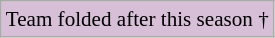<table class="wikitable">
<tr>
<td style="background-color:#D8BFD8;font-size: 88%;">Team folded after this season †</td>
</tr>
</table>
